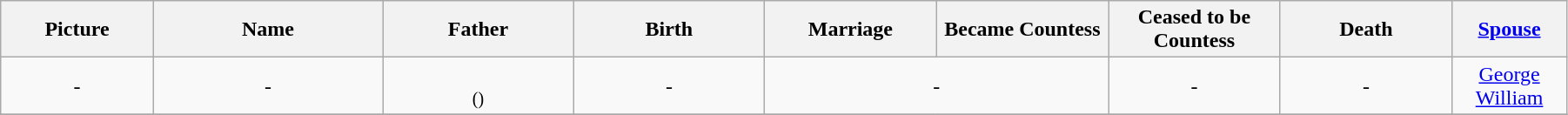<table width=95% class="wikitable">
<tr>
<th width = "8%">Picture</th>
<th width = "12%">Name</th>
<th width = "10%">Father</th>
<th width = "10%">Birth</th>
<th width = "9%">Marriage</th>
<th width = "9%">Became Countess</th>
<th width = "9%">Ceased to be Countess</th>
<th width = "9%">Death</th>
<th width = "6%"><a href='#'>Spouse</a></th>
</tr>
<tr>
<td align="center">-</td>
<td align="center">-</td>
<td align="center"><small><br>()</small></td>
<td align="center">-</td>
<td align="center" colspan="2">-</td>
<td align="center">-</td>
<td align="center">-</td>
<td align="center"><a href='#'>George William</a></td>
</tr>
<tr>
</tr>
</table>
